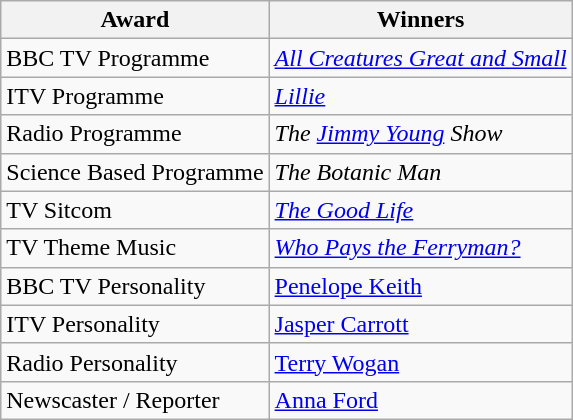<table class="wikitable">
<tr>
<th>Award</th>
<th>Winners</th>
</tr>
<tr>
<td>BBC TV Programme</td>
<td><em><a href='#'>All Creatures Great and Small</a></em></td>
</tr>
<tr>
<td>ITV Programme</td>
<td><em><a href='#'>Lillie</a></em></td>
</tr>
<tr>
<td>Radio Programme</td>
<td><em>The <a href='#'>Jimmy Young</a> Show</em></td>
</tr>
<tr>
<td>Science Based Programme</td>
<td><em>The Botanic Man</em></td>
</tr>
<tr>
<td>TV Sitcom</td>
<td><em><a href='#'>The Good Life</a></em></td>
</tr>
<tr>
<td>TV Theme Music</td>
<td><em><a href='#'>Who Pays the Ferryman?</a></em></td>
</tr>
<tr>
<td>BBC TV Personality</td>
<td><a href='#'>Penelope Keith</a></td>
</tr>
<tr>
<td>ITV Personality</td>
<td><a href='#'>Jasper Carrott</a></td>
</tr>
<tr>
<td>Radio Personality</td>
<td><a href='#'>Terry Wogan</a></td>
</tr>
<tr>
<td>Newscaster / Reporter</td>
<td><a href='#'>Anna Ford</a></td>
</tr>
</table>
